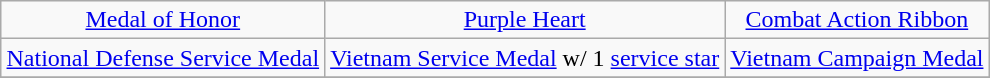<table class="wikitable" style="margin:1em auto; text-align:center;">
<tr>
<td><a href='#'>Medal of Honor</a></td>
<td><a href='#'>Purple Heart</a></td>
<td><a href='#'>Combat Action Ribbon</a></td>
</tr>
<tr>
<td><a href='#'>National Defense Service Medal</a></td>
<td><a href='#'>Vietnam Service Medal</a> w/ 1 <a href='#'>service star</a></td>
<td><a href='#'>Vietnam Campaign Medal</a></td>
</tr>
<tr>
</tr>
</table>
